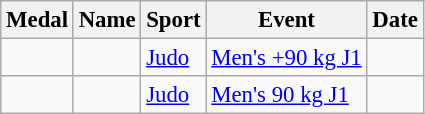<table class="wikitable sortable" style="font-size: 95%;">
<tr>
<th>Medal</th>
<th>Name</th>
<th>Sport</th>
<th>Event</th>
<th>Date</th>
</tr>
<tr>
<td></td>
<td></td>
<td><a href='#'>Judo</a></td>
<td><a href='#'>Men's +90 kg J1</a></td>
<td></td>
</tr>
<tr>
<td></td>
<td></td>
<td><a href='#'>Judo</a></td>
<td><a href='#'>Men's 90 kg J1</a></td>
<td></td>
</tr>
</table>
